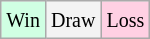<table class="wikitable">
<tr>
<td style="background-color: #d0ffe3;"><small>Win</small></td>
<td style="background-color: #f3f3f3;"><small>Draw</small></td>
<td style="background-color: #ffd0e3;"><small>Loss</small></td>
</tr>
</table>
